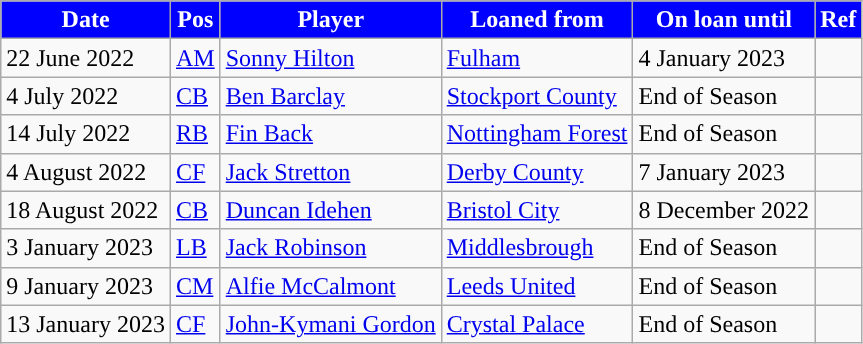<table class="wikitable plainrowheaders sortable">
<tr>
<th style="background:#0000FF; color:#ffffff; ">Date</th>
<th style="background:#0000FF; color:#ffffff; ">Pos</th>
<th style="background:#0000FF; color:#ffffff; ">Player</th>
<th style="background:#0000FF; color:#ffffff; ">Loaned from</th>
<th style="background:#0000FF; color:#ffffff; ">On loan until</th>
<th style="background:#0000FF; color:#ffffff; ">Ref</th>
</tr>
<tr>
<td>22 June 2022</td>
<td><a href='#'>AM</a></td>
<td> <a href='#'>Sonny Hilton</a></td>
<td> <a href='#'>Fulham</a></td>
<td>4 January 2023</td>
<td></td>
</tr>
<tr>
<td>4 July 2022</td>
<td><a href='#'>CB</a></td>
<td> <a href='#'>Ben Barclay</a></td>
<td> <a href='#'>Stockport County</a></td>
<td>End of Season</td>
<td></td>
</tr>
<tr>
<td>14 July 2022</td>
<td><a href='#'>RB</a></td>
<td> <a href='#'>Fin Back</a></td>
<td> <a href='#'>Nottingham Forest</a></td>
<td>End of Season</td>
<td></td>
</tr>
<tr>
<td>4 August 2022</td>
<td><a href='#'>CF</a></td>
<td> <a href='#'>Jack Stretton</a></td>
<td> <a href='#'>Derby County</a></td>
<td>7 January 2023</td>
<td></td>
</tr>
<tr>
<td>18 August 2022</td>
<td><a href='#'>CB</a></td>
<td> <a href='#'>Duncan Idehen</a></td>
<td> <a href='#'>Bristol City</a></td>
<td>8 December 2022</td>
<td></td>
</tr>
<tr>
<td>3 January 2023</td>
<td><a href='#'>LB</a></td>
<td> <a href='#'>Jack Robinson</a></td>
<td> <a href='#'>Middlesbrough</a></td>
<td>End of Season</td>
<td></td>
</tr>
<tr>
<td>9 January 2023</td>
<td><a href='#'>CM</a></td>
<td> <a href='#'>Alfie McCalmont</a></td>
<td> <a href='#'>Leeds United</a></td>
<td>End of Season</td>
<td></td>
</tr>
<tr>
<td>13 January 2023</td>
<td><a href='#'>CF</a></td>
<td> <a href='#'>John-Kymani Gordon</a></td>
<td> <a href='#'>Crystal Palace</a></td>
<td>End of Season</td>
<td></td>
</tr>
</table>
